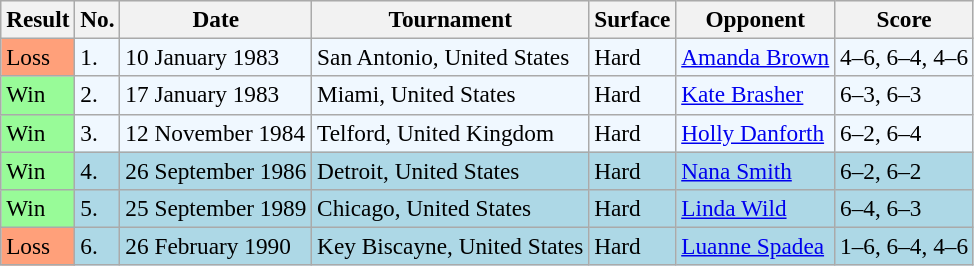<table class="sortable wikitable" style=font-size:97%>
<tr bgcolor="#eeeeee">
<th>Result</th>
<th>No.</th>
<th>Date</th>
<th>Tournament</th>
<th>Surface</th>
<th>Opponent</th>
<th class="unsortable">Score</th>
</tr>
<tr bgcolor="#f0f8ff">
<td style="background:#ffa07a;">Loss</td>
<td>1.</td>
<td>10 January 1983</td>
<td>San Antonio, United States</td>
<td>Hard</td>
<td> <a href='#'>Amanda Brown</a></td>
<td>4–6, 6–4, 4–6</td>
</tr>
<tr bgcolor="#f0f8ff">
<td style="background:#98fb98;">Win</td>
<td>2.</td>
<td>17 January 1983</td>
<td>Miami, United States</td>
<td>Hard</td>
<td> <a href='#'>Kate Brasher</a></td>
<td>6–3, 6–3</td>
</tr>
<tr bgcolor="#f0f8ff">
<td style="background:#98fb98;">Win</td>
<td>3.</td>
<td>12 November 1984</td>
<td>Telford, United Kingdom</td>
<td>Hard</td>
<td> <a href='#'>Holly Danforth</a></td>
<td>6–2, 6–4</td>
</tr>
<tr style="background:lightblue;">
<td style="background:#98fb98;">Win</td>
<td>4.</td>
<td>26 September 1986</td>
<td>Detroit, United States</td>
<td>Hard</td>
<td> <a href='#'>Nana Smith</a></td>
<td>6–2, 6–2</td>
</tr>
<tr style="background:lightblue;">
<td style="background:#98fb98;">Win</td>
<td>5.</td>
<td>25 September 1989</td>
<td>Chicago, United States</td>
<td>Hard</td>
<td> <a href='#'>Linda Wild</a></td>
<td>6–4, 6–3</td>
</tr>
<tr style="background:lightblue;">
<td style="background:#ffa07a;">Loss</td>
<td>6.</td>
<td>26 February 1990</td>
<td>Key Biscayne, United States</td>
<td>Hard</td>
<td> <a href='#'>Luanne Spadea</a></td>
<td>1–6, 6–4, 4–6</td>
</tr>
</table>
